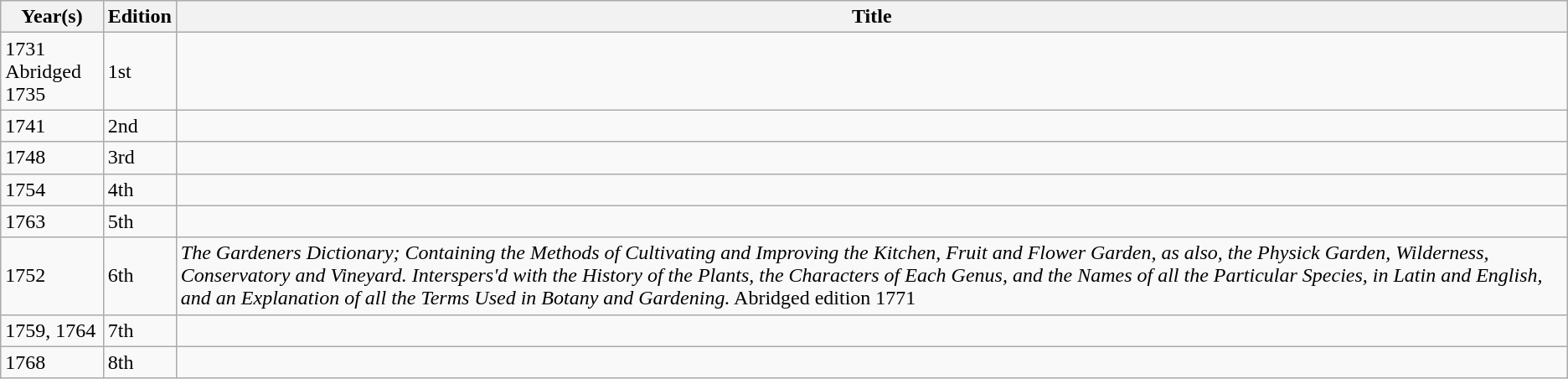<table class='wikitable'>
<tr>
<th>Year(s)</th>
<th>Edition</th>
<th>Title</th>
</tr>
<tr>
<td>1731<br>Abridged 1735</td>
<td>1st</td>
<td></td>
</tr>
<tr>
<td>1741</td>
<td>2nd</td>
<td></td>
</tr>
<tr>
<td>1748</td>
<td>3rd</td>
<td></td>
</tr>
<tr>
<td>1754</td>
<td>4th</td>
<td></td>
</tr>
<tr>
<td>1763</td>
<td>5th</td>
</tr>
<tr>
<td>1752</td>
<td>6th</td>
<td><em>The Gardeners Dictionary; Containing the Methods of Cultivating and Improving the Kitchen, Fruit and Flower Garden, as also, the Physick Garden, Wilderness, Conservatory and Vineyard. Interspers'd with the History of the Plants, the Characters of Each Genus, and the Names of all the Particular Species, in Latin and English, and an Explanation of all the Terms Used in Botany and Gardening.</em> Abridged edition 1771</td>
</tr>
<tr>
<td>1759, 1764</td>
<td>7th</td>
</tr>
<tr>
<td>1768</td>
<td>8th</td>
<td></td>
</tr>
</table>
